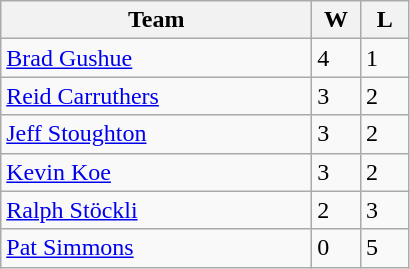<table class="wikitable">
<tr>
<th width="200px">Team</th>
<th width="25px">W</th>
<th width="25px">L</th>
</tr>
<tr>
<td> <a href='#'>Brad Gushue</a></td>
<td>4</td>
<td>1</td>
</tr>
<tr>
<td> <a href='#'>Reid Carruthers</a></td>
<td>3</td>
<td>2</td>
</tr>
<tr>
<td> <a href='#'>Jeff Stoughton</a></td>
<td>3</td>
<td>2</td>
</tr>
<tr>
<td> <a href='#'>Kevin Koe</a></td>
<td>3</td>
<td>2</td>
</tr>
<tr>
<td> <a href='#'>Ralph Stöckli</a></td>
<td>2</td>
<td>3</td>
</tr>
<tr>
<td> <a href='#'>Pat Simmons</a></td>
<td>0</td>
<td>5</td>
</tr>
</table>
